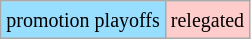<table class="wikitable">
<tr>
<td style="background-color: #97DEFF;"><small>promotion playoffs</small></td>
<td style="background-color: #FFCCCC;"><small>relegated</small></td>
</tr>
</table>
